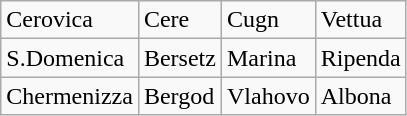<table Class="wikitable">
<tr>
<td>Cerovica</td>
<td>Cere</td>
<td>Cugn</td>
<td>Vettua</td>
</tr>
<tr>
<td>S.Domenica</td>
<td>Bersetz</td>
<td>Marina</td>
<td>Ripenda</td>
</tr>
<tr>
<td>Chermenizza</td>
<td>Bergod</td>
<td>Vlahovo</td>
<td>Albona</td>
</tr>
</table>
